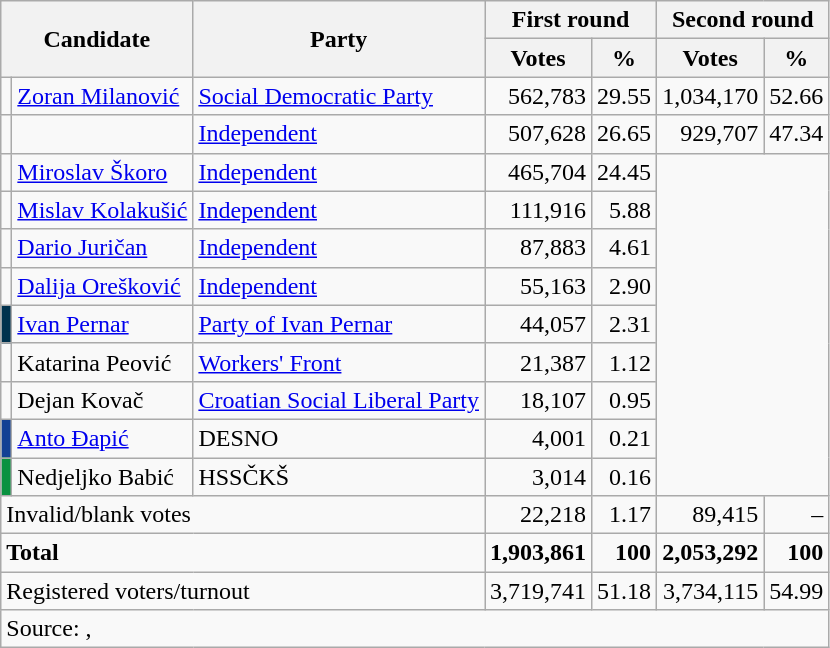<table class=wikitable style=text-align:right>
<tr>
<th colspan=2 rowspan=2>Candidate</th>
<th rowspan=2>Party</th>
<th colspan=2>First round</th>
<th colspan=2>Second round</th>
</tr>
<tr>
<th>Votes</th>
<th>%</th>
<th>Votes</th>
<th>%</th>
</tr>
<tr>
<td bgcolor=></td>
<td align=left><a href='#'>Zoran Milanović</a></td>
<td align=left><a href='#'>Social Democratic Party</a></td>
<td>562,783</td>
<td>29.55</td>
<td>1,034,170</td>
<td>52.66</td>
</tr>
<tr>
<td bgcolor=></td>
<td align=left></td>
<td align=left><a href='#'>Independent</a> </td>
<td>507,628</td>
<td>26.65</td>
<td>929,707</td>
<td>47.34</td>
</tr>
<tr>
<td bgcolor=></td>
<td align=left><a href='#'>Miroslav Škoro</a></td>
<td align=left><a href='#'>Independent</a></td>
<td>465,704</td>
<td>24.45</td>
<td colspan=2 rowspan=9></td>
</tr>
<tr>
<td bgcolor=></td>
<td align=left><a href='#'>Mislav Kolakušić</a></td>
<td align=left><a href='#'>Independent</a></td>
<td>111,916</td>
<td>5.88</td>
</tr>
<tr>
<td bgcolor=></td>
<td align=left><a href='#'>Dario Juričan</a></td>
<td align=left><a href='#'>Independent</a></td>
<td>87,883</td>
<td>4.61</td>
</tr>
<tr>
<td bgcolor=></td>
<td align=left><a href='#'>Dalija Orešković</a></td>
<td align=left><a href='#'>Independent</a></td>
<td>55,163</td>
<td>2.90</td>
</tr>
<tr>
<td bgcolor=#00324e></td>
<td align=left><a href='#'>Ivan Pernar</a></td>
<td align=left><a href='#'>Party of Ivan Pernar</a></td>
<td>44,057</td>
<td>2.31</td>
</tr>
<tr>
<td bgcolor=></td>
<td align=left>Katarina Peović</td>
<td align=left><a href='#'>Workers' Front</a></td>
<td>21,387</td>
<td>1.12</td>
</tr>
<tr>
<td bgcolor=></td>
<td align=left>Dejan Kovač</td>
<td align=left><a href='#'>Croatian Social Liberal Party</a></td>
<td>18,107</td>
<td>0.95</td>
</tr>
<tr>
<td bgcolor=#134094></td>
<td align=left><a href='#'>Anto Đapić</a></td>
<td align=left>DESNO</td>
<td>4,001</td>
<td>0.21</td>
</tr>
<tr>
<td bgcolor=#099240></td>
<td align=left>Nedjeljko Babić</td>
<td align=left>HSSČKŠ</td>
<td>3,014</td>
<td>0.16</td>
</tr>
<tr>
<td align=left colspan=3>Invalid/blank votes</td>
<td>22,218</td>
<td>1.17</td>
<td>89,415</td>
<td>–</td>
</tr>
<tr>
<td align=left colspan=3><strong>Total</strong></td>
<td><strong>1,903,861</strong></td>
<td><strong>100</strong></td>
<td><strong>2,053,292</strong></td>
<td><strong>100</strong></td>
</tr>
<tr>
<td align=left colspan=3>Registered voters/turnout</td>
<td>3,719,741</td>
<td>51.18</td>
<td>3,734,115</td>
<td>54.99</td>
</tr>
<tr>
<td align=left colspan=7>Source: , </td>
</tr>
</table>
